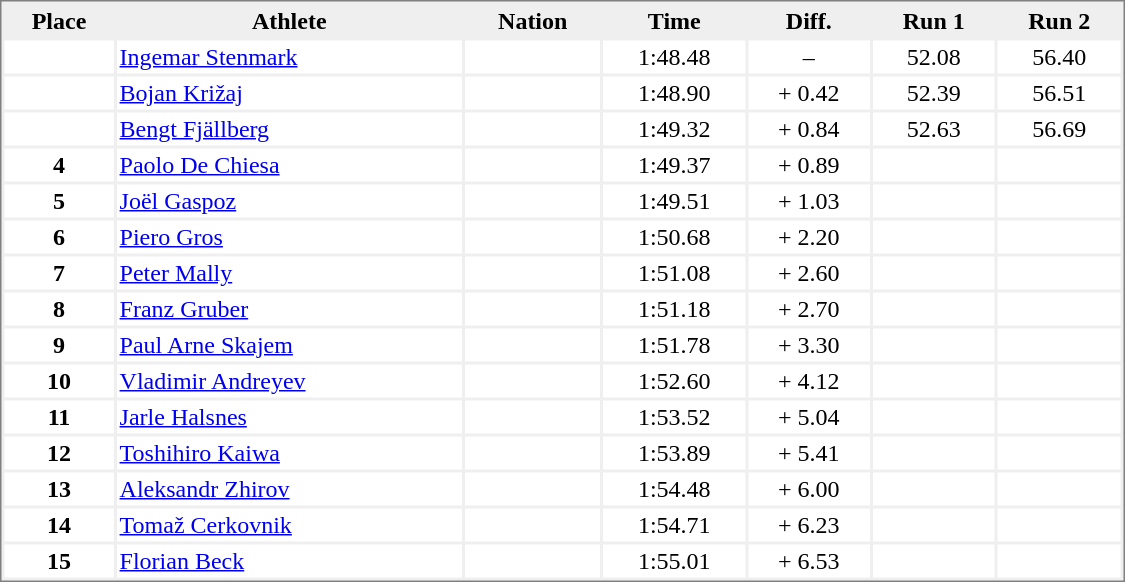<table style="border-style:solid;border-width:1px;border-color:#808080;background-color:#EFEFEF" cellspacing="2" cellpadding="2" width="750px">
<tr bgcolor="#EFEFEF">
<th>Place</th>
<th>Athlete</th>
<th>Nation</th>
<th>Time</th>
<th>Diff.</th>
<th>Run 1</th>
<th>Run 2</th>
</tr>
<tr align="center" valign="top" bgcolor="#FFFFFF">
<th></th>
<td align="left"><a href='#'>Ingemar Stenmark</a></td>
<td align="left"></td>
<td>1:48.48</td>
<td>–</td>
<td>52.08</td>
<td>56.40</td>
</tr>
<tr align="center" valign="top" bgcolor="#FFFFFF">
<th></th>
<td align="left"><a href='#'>Bojan Križaj</a></td>
<td align="left"></td>
<td>1:48.90</td>
<td>+ 0.42</td>
<td>52.39</td>
<td>56.51</td>
</tr>
<tr align="center" valign="top" bgcolor="#FFFFFF">
<th></th>
<td align="left"><a href='#'>Bengt Fjällberg</a></td>
<td align="left"></td>
<td>1:49.32</td>
<td>+ 0.84</td>
<td>52.63</td>
<td>56.69</td>
</tr>
<tr align="center" valign="top" bgcolor="#FFFFFF">
<th>4</th>
<td align="left"><a href='#'>Paolo De Chiesa</a></td>
<td align="left"></td>
<td>1:49.37</td>
<td>+ 0.89</td>
<td></td>
<td></td>
</tr>
<tr align="center" valign="top" bgcolor="#FFFFFF">
<th>5</th>
<td align="left"><a href='#'>Joël Gaspoz</a></td>
<td align="left"></td>
<td>1:49.51</td>
<td>+ 1.03</td>
<td></td>
<td></td>
</tr>
<tr align="center" valign="top" bgcolor="#FFFFFF">
<th>6</th>
<td align="left"><a href='#'>Piero Gros</a></td>
<td align="left"></td>
<td>1:50.68</td>
<td>+ 2.20</td>
<td></td>
<td></td>
</tr>
<tr align="center" valign="top" bgcolor="#FFFFFF">
<th>7</th>
<td align="left"><a href='#'>Peter Mally</a></td>
<td align="left"></td>
<td>1:51.08</td>
<td>+ 2.60</td>
<td></td>
<td></td>
</tr>
<tr align="center" valign="top" bgcolor="#FFFFFF">
<th>8</th>
<td align="left"><a href='#'>Franz Gruber</a></td>
<td align="left"></td>
<td>1:51.18</td>
<td>+ 2.70</td>
<td></td>
<td></td>
</tr>
<tr align="center" valign="top" bgcolor="#FFFFFF">
<th>9</th>
<td align="left"><a href='#'>Paul Arne Skajem</a></td>
<td align="left"></td>
<td>1:51.78</td>
<td>+ 3.30</td>
<td></td>
<td></td>
</tr>
<tr align="center" valign="top" bgcolor="#FFFFFF">
<th>10</th>
<td align="left"><a href='#'>Vladimir Andreyev</a></td>
<td align="left"></td>
<td>1:52.60</td>
<td>+ 4.12</td>
<td></td>
<td></td>
</tr>
<tr align="center" valign="top" bgcolor="#FFFFFF">
<th>11</th>
<td align="left"><a href='#'>Jarle Halsnes</a></td>
<td align="left"></td>
<td>1:53.52</td>
<td>+ 5.04</td>
<td></td>
<td></td>
</tr>
<tr align="center" valign="top" bgcolor="#FFFFFF">
<th>12</th>
<td align="left"><a href='#'>Toshihiro Kaiwa</a></td>
<td align="left"></td>
<td>1:53.89</td>
<td>+ 5.41</td>
<td></td>
<td></td>
</tr>
<tr align="center" valign="top" bgcolor="#FFFFFF">
<th>13</th>
<td align="left"><a href='#'>Aleksandr Zhirov</a></td>
<td align="left"></td>
<td>1:54.48</td>
<td>+ 6.00</td>
<td></td>
<td></td>
</tr>
<tr align="center" valign="top" bgcolor="#FFFFFF">
<th>14</th>
<td align="left"><a href='#'>Tomaž Cerkovnik</a></td>
<td align="left"></td>
<td>1:54.71</td>
<td>+ 6.23</td>
<td></td>
<td></td>
</tr>
<tr align="center" valign="top" bgcolor="#FFFFFF">
<th>15</th>
<td align="left"><a href='#'>Florian Beck</a></td>
<td align="left"></td>
<td>1:55.01</td>
<td>+ 6.53</td>
<td></td>
<td></td>
</tr>
</table>
